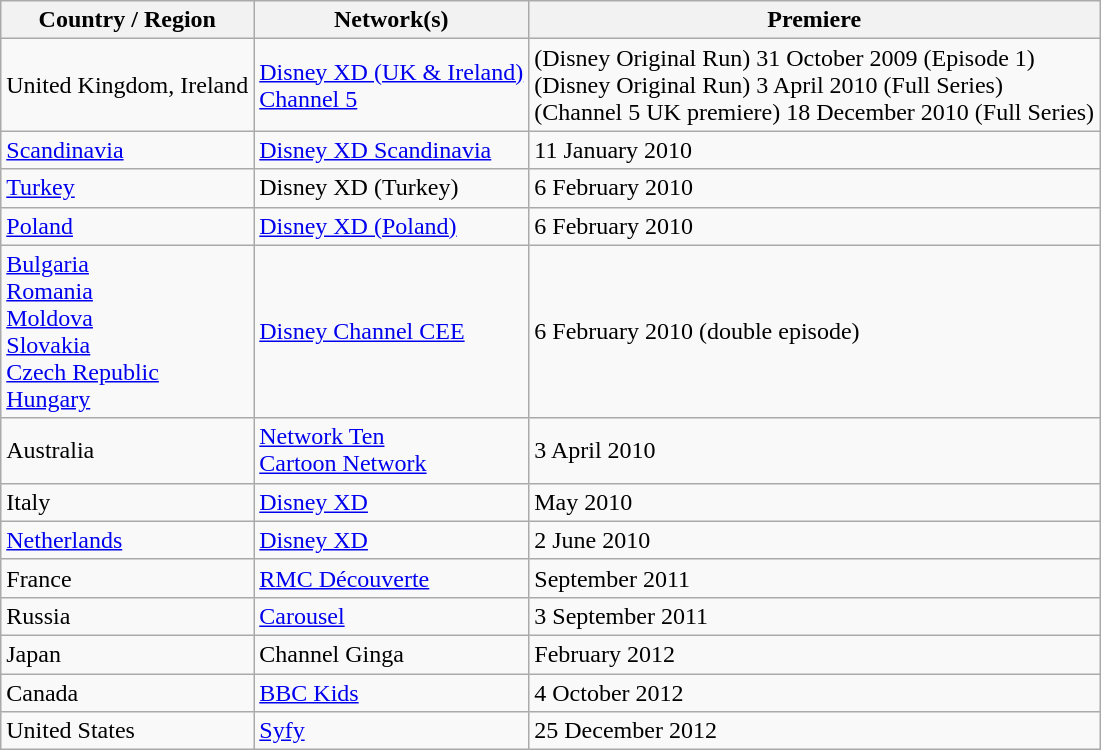<table class="wikitable">
<tr>
<th>Country / Region</th>
<th>Network(s)</th>
<th>Premiere</th>
</tr>
<tr>
<td>United Kingdom, Ireland</td>
<td><a href='#'>Disney XD (UK & Ireland)</a>  <br> <a href='#'>Channel 5</a></td>
<td>(Disney Original Run) 31 October 2009 (Episode 1)<br>(Disney Original Run) 3 April 2010 (Full Series)<br> (Channel 5 UK premiere) 18 December 2010 (Full Series)</td>
</tr>
<tr>
<td><a href='#'>Scandinavia</a></td>
<td><a href='#'>Disney XD Scandinavia</a></td>
<td>11 January 2010</td>
</tr>
<tr>
<td><a href='#'>Turkey</a></td>
<td>Disney XD (Turkey)</td>
<td>6 February 2010</td>
</tr>
<tr>
<td><a href='#'>Poland</a></td>
<td><a href='#'>Disney XD (Poland)</a></td>
<td>6 February 2010</td>
</tr>
<tr>
<td><a href='#'>Bulgaria</a><br><a href='#'>Romania</a><br><a href='#'>Moldova</a><br><a href='#'>Slovakia</a><br><a href='#'>Czech Republic</a><br><a href='#'>Hungary</a></td>
<td><a href='#'>Disney Channel CEE</a></td>
<td>6 February 2010 (double episode)</td>
</tr>
<tr>
<td>Australia</td>
<td><a href='#'>Network Ten</a><br><a href='#'>Cartoon Network</a></td>
<td>3 April 2010</td>
</tr>
<tr>
<td>Italy</td>
<td><a href='#'>Disney XD</a></td>
<td>May 2010</td>
</tr>
<tr>
<td><a href='#'>Netherlands</a></td>
<td><a href='#'>Disney XD</a></td>
<td>2 June 2010</td>
</tr>
<tr>
<td>France</td>
<td><a href='#'>RMC Découverte</a></td>
<td>September 2011</td>
</tr>
<tr>
<td>Russia</td>
<td><a href='#'>Carousel</a></td>
<td>3 September 2011</td>
</tr>
<tr>
<td>Japan</td>
<td>Channel Ginga</td>
<td>February 2012</td>
</tr>
<tr>
<td>Canada</td>
<td><a href='#'>BBC Kids</a></td>
<td>4 October 2012</td>
</tr>
<tr>
<td>United States</td>
<td><a href='#'>Syfy</a></td>
<td>25 December 2012</td>
</tr>
</table>
